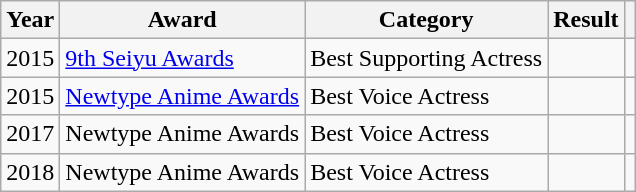<table class="wikitable sortable">
<tr>
<th>Year</th>
<th>Award</th>
<th>Category</th>
<th>Result</th>
<th class="unsortable"></th>
</tr>
<tr>
<td>2015</td>
<td><a href='#'>9th Seiyu Awards</a></td>
<td>Best Supporting Actress</td>
<td></td>
<td align="center"></td>
</tr>
<tr>
<td>2015</td>
<td><a href='#'>Newtype Anime Awards</a></td>
<td>Best Voice Actress</td>
<td></td>
<td align="center"></td>
</tr>
<tr>
<td>2017</td>
<td>Newtype Anime Awards</td>
<td>Best Voice Actress</td>
<td></td>
<td align="center"></td>
</tr>
<tr>
<td>2018</td>
<td>Newtype Anime Awards</td>
<td>Best Voice Actress</td>
<td></td>
<td align="center"></td>
</tr>
</table>
